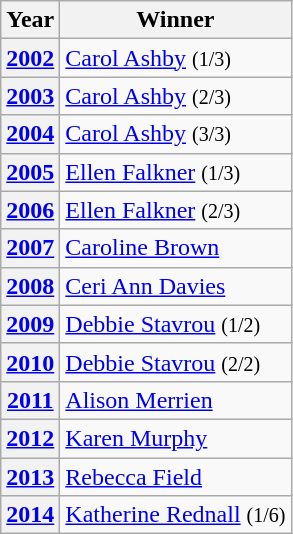<table class="wikitable">
<tr>
<th>Year</th>
<th>Winner</th>
</tr>
<tr>
<th><a href='#'>2002</a></th>
<td> <a href='#'>Carol Ashby</a> <small>(1/3)</small></td>
</tr>
<tr>
<th><a href='#'>2003</a></th>
<td> <a href='#'>Carol Ashby</a> <small>(2/3)</small></td>
</tr>
<tr>
<th><a href='#'>2004</a></th>
<td> <a href='#'>Carol Ashby</a> <small>(3/3)</small></td>
</tr>
<tr>
<th><a href='#'>2005</a></th>
<td> <a href='#'>Ellen Falkner</a> <small>(1/3)</small></td>
</tr>
<tr>
<th><a href='#'>2006</a></th>
<td> <a href='#'>Ellen Falkner</a> <small>(2/3)</small></td>
</tr>
<tr>
<th><a href='#'>2007</a></th>
<td> <a href='#'>Caroline Brown</a></td>
</tr>
<tr>
<th><a href='#'>2008</a></th>
<td> <a href='#'>Ceri Ann Davies</a></td>
</tr>
<tr>
<th><a href='#'>2009</a></th>
<td> <a href='#'>Debbie Stavrou</a> <small>(1/2)</small></td>
</tr>
<tr>
<th><a href='#'>2010</a></th>
<td> <a href='#'>Debbie Stavrou</a> <small>(2/2)</small></td>
</tr>
<tr>
<th><a href='#'>2011</a></th>
<td> <a href='#'>Alison Merrien</a></td>
</tr>
<tr>
<th><a href='#'>2012</a></th>
<td> <a href='#'>Karen Murphy</a></td>
</tr>
<tr>
<th><a href='#'>2013</a></th>
<td> <a href='#'>Rebecca Field</a></td>
</tr>
<tr>
<th><a href='#'>2014</a></th>
<td> <a href='#'>Katherine Rednall</a> <small>(1/6)</small></td>
</tr>
</table>
